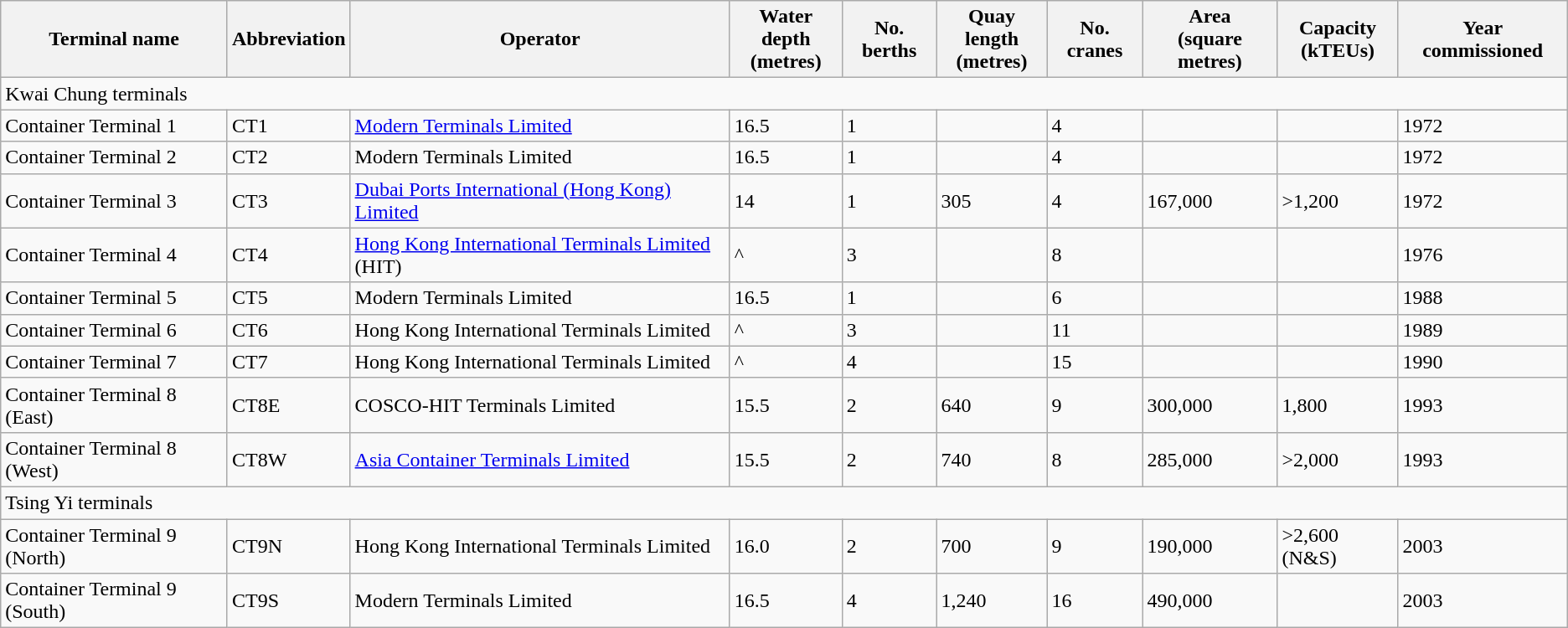<table class="wikitable">
<tr>
<th>Terminal name</th>
<th>Abbreviation</th>
<th>Operator</th>
<th>Water depth<br>(metres)</th>
<th>No. berths</th>
<th>Quay length<br>(metres)</th>
<th>No. cranes</th>
<th>Area<br>(square metres)</th>
<th>Capacity<br>(kTEUs)</th>
<th>Year commissioned</th>
</tr>
<tr>
<td colspan="10"><div>Kwai Chung terminals</div></td>
</tr>
<tr>
<td>Container Terminal 1</td>
<td>CT1</td>
<td><a href='#'>Modern Terminals Limited</a></td>
<td>16.5</td>
<td>1</td>
<td></td>
<td>4</td>
<td></td>
<td></td>
<td>1972</td>
</tr>
<tr>
<td>Container Terminal 2</td>
<td>CT2</td>
<td>Modern Terminals Limited</td>
<td>16.5</td>
<td>1</td>
<td></td>
<td>4</td>
<td></td>
<td></td>
<td>1972</td>
</tr>
<tr>
<td>Container Terminal 3</td>
<td>CT3</td>
<td><a href='#'>Dubai Ports International (Hong Kong) Limited</a></td>
<td>14</td>
<td>1</td>
<td>305</td>
<td>4</td>
<td>167,000</td>
<td>>1,200</td>
<td>1972</td>
</tr>
<tr>
<td>Container Terminal 4</td>
<td>CT4</td>
<td><a href='#'>Hong Kong International Terminals Limited</a> (HIT)</td>
<td>^</td>
<td>3</td>
<td></td>
<td>8</td>
<td></td>
<td></td>
<td>1976</td>
</tr>
<tr>
<td>Container Terminal 5</td>
<td>CT5</td>
<td>Modern Terminals Limited</td>
<td>16.5</td>
<td>1</td>
<td></td>
<td>6</td>
<td></td>
<td></td>
<td>1988</td>
</tr>
<tr>
<td>Container Terminal 6</td>
<td>CT6</td>
<td>Hong Kong International Terminals Limited</td>
<td>^</td>
<td>3</td>
<td></td>
<td>11</td>
<td></td>
<td></td>
<td>1989</td>
</tr>
<tr>
<td>Container Terminal 7</td>
<td>CT7</td>
<td>Hong Kong International Terminals Limited</td>
<td>^</td>
<td>4</td>
<td></td>
<td>15</td>
<td></td>
<td></td>
<td>1990</td>
</tr>
<tr>
<td>Container Terminal 8 (East)</td>
<td>CT8E</td>
<td>COSCO-HIT Terminals Limited </td>
<td>15.5</td>
<td>2</td>
<td>640</td>
<td>9</td>
<td>300,000</td>
<td>1,800</td>
<td>1993</td>
</tr>
<tr>
<td>Container Terminal 8 (West)</td>
<td>CT8W</td>
<td><a href='#'>Asia Container Terminals Limited</a></td>
<td>15.5</td>
<td>2</td>
<td>740</td>
<td>8</td>
<td>285,000</td>
<td>>2,000</td>
<td>1993</td>
</tr>
<tr>
<td colspan="10"><div>Tsing Yi terminals</div></td>
</tr>
<tr>
<td>Container Terminal 9 (North)</td>
<td>CT9N</td>
<td>Hong Kong International Terminals Limited</td>
<td>16.0</td>
<td>2</td>
<td>700</td>
<td>9</td>
<td>190,000</td>
<td>>2,600 (N&S)</td>
<td>2003</td>
</tr>
<tr>
<td>Container Terminal 9 (South)</td>
<td>CT9S</td>
<td>Modern Terminals Limited</td>
<td>16.5</td>
<td>4</td>
<td>1,240</td>
<td>16</td>
<td>490,000</td>
<td></td>
<td>2003</td>
</tr>
</table>
